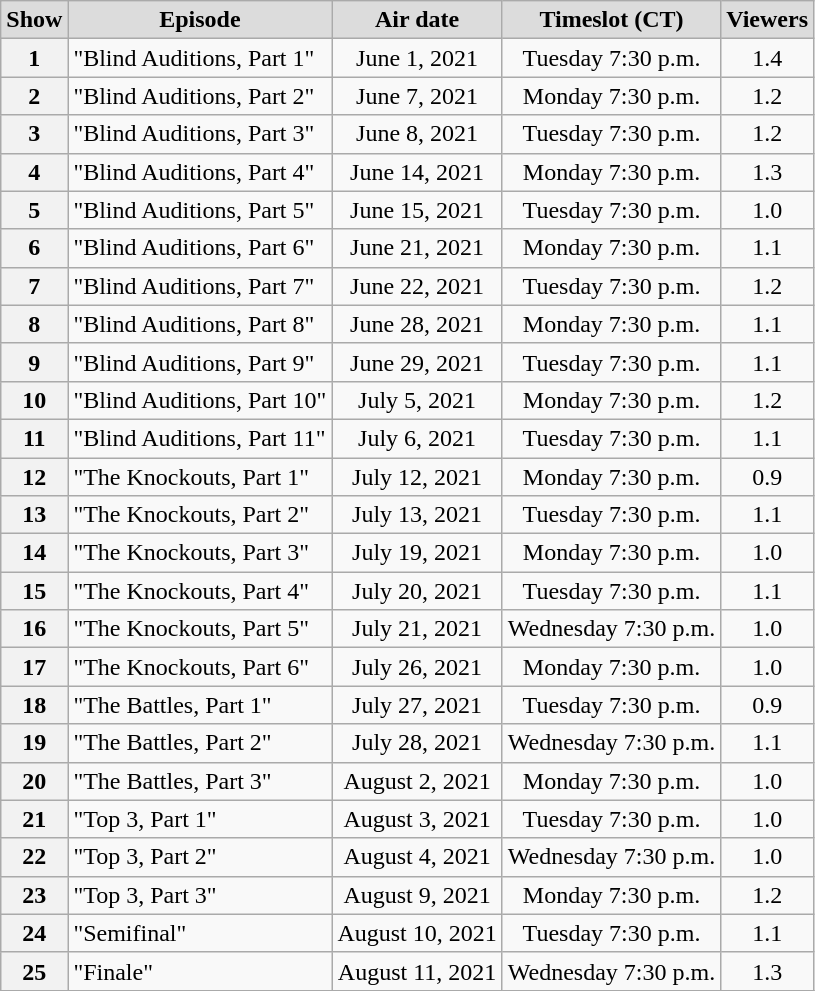<table class="wikitable" style="text-align:center">
<tr>
<th style="background:#dcdcdc">Show</th>
<th style="background:#dcdcdc">Episode</th>
<th style="background:#dcdcdc">Air date</th>
<th style="background:#dcdcdc">Timeslot (CT)</th>
<th style="background:#dcdcdc">Viewers<br></th>
</tr>
<tr>
<th>1</th>
<td style="text-align:left">"Blind Auditions, Part 1"</td>
<td>June 1, 2021</td>
<td>Tuesday 7:30 p.m.</td>
<td>1.4</td>
</tr>
<tr>
<th>2</th>
<td style="text-align:left">"Blind Auditions, Part 2"</td>
<td>June 7, 2021</td>
<td>Monday 7:30 p.m.</td>
<td>1.2</td>
</tr>
<tr>
<th>3</th>
<td style="text-align:left">"Blind Auditions, Part 3"</td>
<td>June 8, 2021</td>
<td>Tuesday 7:30 p.m.</td>
<td>1.2</td>
</tr>
<tr>
<th>4</th>
<td style="text-align:left">"Blind Auditions, Part 4"</td>
<td>June 14, 2021</td>
<td>Monday 7:30 p.m.</td>
<td>1.3</td>
</tr>
<tr>
<th>5</th>
<td style="text-align:left">"Blind Auditions, Part 5"</td>
<td>June 15, 2021</td>
<td>Tuesday 7:30 p.m.</td>
<td>1.0</td>
</tr>
<tr>
<th>6</th>
<td style="text-align:left">"Blind Auditions, Part 6"</td>
<td>June 21, 2021</td>
<td>Monday 7:30 p.m.</td>
<td>1.1</td>
</tr>
<tr>
<th>7</th>
<td style="text-align:left">"Blind Auditions, Part 7"</td>
<td>June 22, 2021</td>
<td>Tuesday 7:30 p.m.</td>
<td>1.2</td>
</tr>
<tr>
<th>8</th>
<td style="text-align:left">"Blind Auditions, Part 8"</td>
<td>June 28, 2021</td>
<td>Monday 7:30 p.m.</td>
<td>1.1</td>
</tr>
<tr>
<th>9</th>
<td style="text-align:left">"Blind Auditions, Part 9"</td>
<td>June 29, 2021</td>
<td>Tuesday 7:30 p.m.</td>
<td>1.1</td>
</tr>
<tr>
<th>10</th>
<td style="text-align:left">"Blind Auditions, Part 10"</td>
<td>July 5, 2021</td>
<td>Monday 7:30 p.m.</td>
<td>1.2</td>
</tr>
<tr>
<th>11</th>
<td style="text-align:left">"Blind Auditions, Part 11"</td>
<td>July 6, 2021</td>
<td>Tuesday 7:30 p.m.</td>
<td>1.1</td>
</tr>
<tr>
<th>12</th>
<td style="text-align:left">"The Knockouts, Part 1"</td>
<td>July 12, 2021</td>
<td>Monday 7:30 p.m.</td>
<td>0.9</td>
</tr>
<tr>
<th>13</th>
<td style="text-align:left">"The Knockouts, Part 2"</td>
<td>July 13, 2021</td>
<td>Tuesday 7:30 p.m.</td>
<td>1.1</td>
</tr>
<tr>
<th>14</th>
<td style="text-align:left">"The Knockouts, Part 3"</td>
<td>July 19, 2021</td>
<td>Monday 7:30 p.m.</td>
<td>1.0</td>
</tr>
<tr>
<th>15</th>
<td style="text-align:left">"The Knockouts, Part 4"</td>
<td>July 20, 2021</td>
<td>Tuesday 7:30 p.m.</td>
<td>1.1</td>
</tr>
<tr>
<th>16</th>
<td style="text-align:left">"The Knockouts, Part 5"</td>
<td>July 21, 2021</td>
<td>Wednesday 7:30 p.m.</td>
<td>1.0</td>
</tr>
<tr>
<th>17</th>
<td style="text-align:left">"The Knockouts, Part 6"</td>
<td>July 26, 2021</td>
<td>Monday 7:30 p.m.</td>
<td>1.0</td>
</tr>
<tr>
<th>18</th>
<td style="text-align:left">"The Battles, Part 1"</td>
<td>July 27, 2021</td>
<td>Tuesday 7:30 p.m.</td>
<td>0.9</td>
</tr>
<tr>
<th>19</th>
<td style="text-align:left">"The Battles, Part 2"</td>
<td>July 28, 2021</td>
<td>Wednesday 7:30 p.m.</td>
<td>1.1</td>
</tr>
<tr>
<th>20</th>
<td style="text-align:left">"The Battles, Part 3"</td>
<td>August 2, 2021</td>
<td>Monday 7:30 p.m.</td>
<td>1.0</td>
</tr>
<tr>
<th>21</th>
<td style="text-align:left">"Top 3, Part 1"</td>
<td>August 3, 2021</td>
<td>Tuesday 7:30 p.m.</td>
<td>1.0</td>
</tr>
<tr>
<th>22</th>
<td style="text-align:left">"Top 3, Part 2"</td>
<td>August 4, 2021</td>
<td>Wednesday 7:30 p.m.</td>
<td>1.0</td>
</tr>
<tr>
<th>23</th>
<td style="text-align:left">"Top 3, Part 3"</td>
<td>August 9, 2021</td>
<td>Monday 7:30 p.m.</td>
<td>1.2</td>
</tr>
<tr>
<th>24</th>
<td style="text-align:left">"Semifinal"</td>
<td>August 10, 2021</td>
<td>Tuesday 7:30 p.m.</td>
<td>1.1</td>
</tr>
<tr>
<th>25</th>
<td style="text-align:left">"Finale"</td>
<td>August 11, 2021</td>
<td>Wednesday 7:30 p.m.</td>
<td>1.3</td>
</tr>
<tr>
</tr>
</table>
